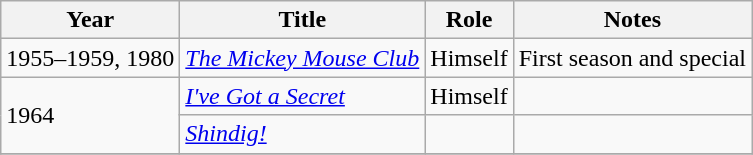<table class="wikitable">
<tr>
<th>Year</th>
<th>Title</th>
<th>Role</th>
<th>Notes</th>
</tr>
<tr>
<td>1955–1959, 1980</td>
<td><em><a href='#'>The Mickey Mouse Club</a></em></td>
<td>Himself</td>
<td>First season and special</td>
</tr>
<tr>
<td rowspan="2">1964</td>
<td><em><a href='#'>I've Got a Secret</a></em></td>
<td>Himself</td>
<td></td>
</tr>
<tr>
<td><em><a href='#'>Shindig!</a></em></td>
<td></td>
<td></td>
</tr>
<tr>
</tr>
</table>
